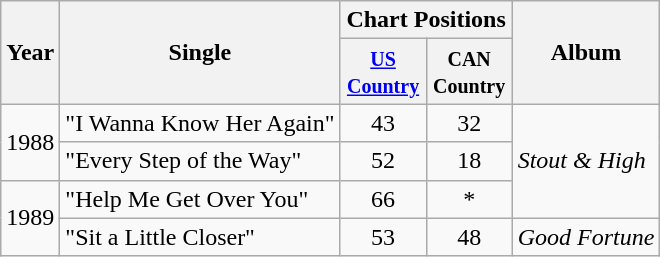<table class="wikitable">
<tr>
<th rowspan="2">Year</th>
<th rowspan="2">Single</th>
<th colspan="2">Chart Positions</th>
<th rowspan="2">Album</th>
</tr>
<tr>
<th width="50"><small><a href='#'>US Country</a></small></th>
<th width="50"><small>CAN Country</small></th>
</tr>
<tr>
<td rowspan="2">1988</td>
<td>"I Wanna Know Her Again"</td>
<td align="center">43</td>
<td align="center">32</td>
<td rowspan="3"><em>Stout & High</em></td>
</tr>
<tr>
<td>"Every Step of the Way"</td>
<td align="center">52</td>
<td align="center">18</td>
</tr>
<tr>
<td rowspan="2">1989</td>
<td>"Help Me Get Over You"</td>
<td align="center">66</td>
<td align="center">*</td>
</tr>
<tr>
<td>"Sit a Little Closer"</td>
<td align="center">53</td>
<td align="center">48</td>
<td><em>Good Fortune</em></td>
</tr>
</table>
